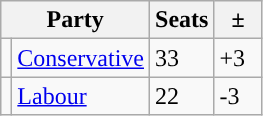<table class="wikitable">
<tr>
<th colspan="2">Party</th>
<th>Seats</th>
<th>  ±  </th>
</tr>
<tr>
<td style="background-color: "></td>
<td><a href='#'>Conservative</a></td>
<td>33</td>
<td>+3</td>
</tr>
<tr>
<td style="background-color: "></td>
<td><a href='#'>Labour</a></td>
<td>22</td>
<td>-3</td>
</tr>
</table>
